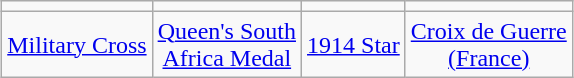<table class="wikitable" style="margin: 1em auto; text-align: center;">
<tr>
<td></td>
<td></td>
<td></td>
<td></td>
</tr>
<tr>
<td><a href='#'>Military Cross</a></td>
<td><a href='#'>Queen's South<br>Africa Medal</a></td>
<td><a href='#'>1914 Star</a></td>
<td><a href='#'>Croix de Guerre<br>(France)</a></td>
</tr>
</table>
